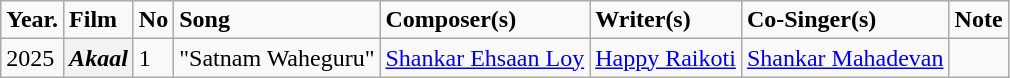<table class="wikitable">
<tr>
<td><strong>Year.</strong></td>
<td><strong>Film</strong></td>
<td><strong>No</strong></td>
<td><strong>Song</strong></td>
<td><strong>Composer(s)</strong></td>
<td><strong>Writer(s)</strong></td>
<td><strong>Co-Singer(s)</strong></td>
<td><strong>Note</strong></td>
</tr>
<tr>
<td>2025</td>
<th><em>Akaal</em></th>
<td>1</td>
<td>"Satnam Waheguru"</td>
<td><a href='#'>Shankar Ehsaan Loy</a></td>
<td><a href='#'>Happy Raikoti</a></td>
<td><a href='#'>Shankar Mahadevan</a></td>
<td></td>
</tr>
</table>
